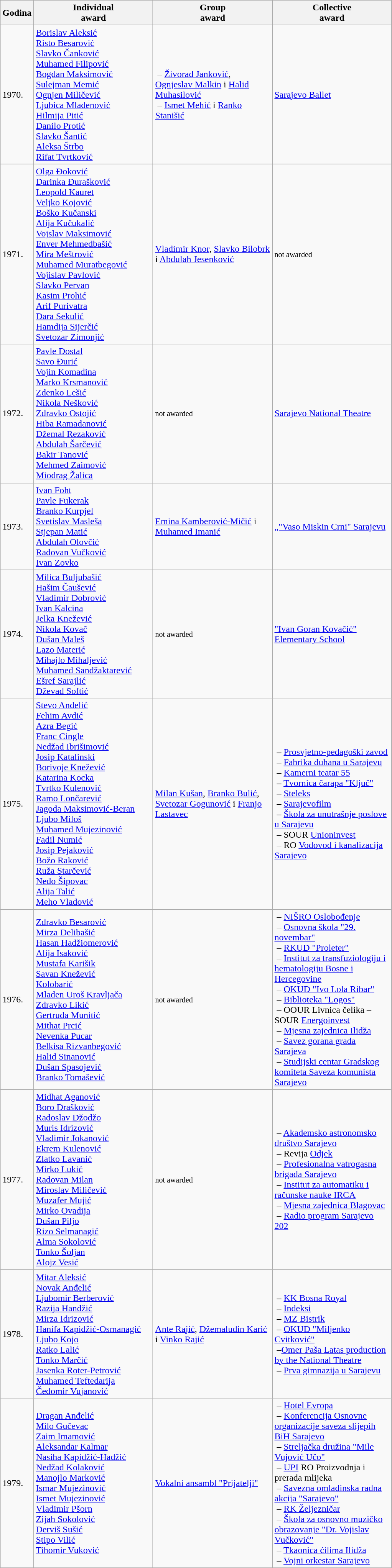<table class="wikitable">
<tr>
<th width="50">Godina</th>
<th width="200">Individual<br>award</th>
<th width="200">Group<br>award</th>
<th width="200">Collective<br>award</th>
</tr>
<tr>
<td>1970.</td>
<td><a href='#'>Borislav Aleksić</a><br><a href='#'>Risto Besarović</a><br><a href='#'>Slavko Čanković</a><br><a href='#'>Muhamed Filipović</a><br><a href='#'>Bogdan Maksimović</a><br><a href='#'>Sulejman Memić</a><br><a href='#'>Ognjen Miličević</a><br><a href='#'>Ljubica Mladenović</a><br><a href='#'>Hilmija Pitić</a><br><a href='#'>Danilo Protić</a><br><a href='#'>Slavko Šantić</a><br><a href='#'>Aleksa Štrbo</a><br><a href='#'>Rifat Tvrtković</a></td>
<td> – <a href='#'>Živorad Janković</a>, <a href='#'>Ognjeslav Malkin</a> i <a href='#'>Halid Muhasilović</a><br> – <a href='#'>Ismet Mehić</a> i <a href='#'>Ranko Stanišić</a></td>
<td><a href='#'>Sarajevo Ballet</a></td>
</tr>
<tr>
<td>1971.</td>
<td><a href='#'>Olga Đoković</a><br><a href='#'>Darinka Đurašković</a><br><a href='#'>Leopold Kauret</a><br><a href='#'>Veljko Kojović</a><br><a href='#'>Boško Kučanski</a><br><a href='#'>Alija Kučukalić</a><br><a href='#'>Vojslav Maksimović</a><br><a href='#'>Enver Mehmedbašić</a><br><a href='#'>Mira Meštrović</a><br><a href='#'>Muhamed Muratbegović</a><br><a href='#'>Vojislav Pavlović</a><br><a href='#'>Slavko Pervan</a><br><a href='#'>Kasim Prohić</a><br><a href='#'>Arif Purivatra</a><br><a href='#'>Dara Sekulić</a><br><a href='#'>Hamdija Sijerčić</a><br><a href='#'>Svetozar Zimonjić</a></td>
<td><a href='#'>Vladimir Knor</a>, <a href='#'>Slavko Bilobrk</a> i <a href='#'>Abdulah Jesenković</a></td>
<td><small> not awarded </small></td>
</tr>
<tr>
<td>1972.</td>
<td><a href='#'>Pavle Dostal</a><br><a href='#'>Savo Đurić</a><br><a href='#'>Vojin Komadina</a><br><a href='#'>Marko Krsmanović</a><br><a href='#'>Zdenko Lešić</a><br><a href='#'>Nikola Nešković</a><br><a href='#'>Zdravko Ostojić</a><br><a href='#'>Hiba Ramadanović</a><br><a href='#'>Džemal Rezaković</a><br><a href='#'>Abdulah Šarčević</a><br><a href='#'>Bakir Tanović</a><br><a href='#'>Mehmed Zaimović</a><br><a href='#'>Miodrag Žalica</a></td>
<td><small> not awarded </small></td>
<td><a href='#'>Sarajevo National Theatre</a></td>
</tr>
<tr>
<td>1973.</td>
<td><a href='#'>Ivan Foht</a><br><a href='#'>Pavle Fukerak</a><br><a href='#'>Branko Kurpjel</a><br><a href='#'>Svetislav Masleša</a><br><a href='#'>Stjepan Matić</a><br><a href='#'>Abdulah Olovčić</a><br><a href='#'>Radovan Vučković</a><br><a href='#'>Ivan Zovko</a></td>
<td><a href='#'>Emina Kamberović-Mičić</a> i <a href='#'>Muhamed Imanić</a></td>
<td><a href='#'>„"Vaso Miskin Crni" Sarajevu</a></td>
</tr>
<tr>
<td>1974.</td>
<td><a href='#'>Milica Buljubašić</a><br><a href='#'>Hašim Čaušević</a><br><a href='#'>Vladimir Dobrović</a><br><a href='#'>Ivan Kalcina</a><br><a href='#'>Jelka Knežević</a><br><a href='#'>Nikola Kovač</a><br><a href='#'>Dušan Maleš</a><br><a href='#'>Lazo Materić</a><br><a href='#'>Mihajlo Mihaljević</a><br><a href='#'>Muhamed Sandžaktarević</a><br><a href='#'>Ešref Sarajlić</a><br><a href='#'>Dževad Softić</a></td>
<td><small> not awarded </small></td>
<td><a href='#'>"Ivan Goran Kovačić" Elementary School</a></td>
</tr>
<tr>
<td>1975.</td>
<td><a href='#'>Stevo Anđelić</a><br><a href='#'>Fehim Avdić</a><br><a href='#'>Azra Begić</a><br><a href='#'>Franc Cingle</a><br><a href='#'>Nedžad Ibrišimović</a><br><a href='#'>Josip Katalinski</a><br><a href='#'>Borivoje Knežević</a><br><a href='#'>Katarina Kocka</a><br><a href='#'>Tvrtko Kulenović</a><br><a href='#'>Ramo Lončarević</a><br><a href='#'>Jagoda Maksimović-Beran</a><br><a href='#'>Ljubo Miloš</a><br><a href='#'>Muhamed Mujezinović</a><br><a href='#'>Fadil Numić</a><br><a href='#'>Josip Pejaković</a><br><a href='#'>Božo Raković</a><br><a href='#'>Ruža Starčević</a><br><a href='#'>Neđo Šipovac</a><br><a href='#'>Alija Talić</a><br><a href='#'>Meho Vladović</a></td>
<td><a href='#'>Milan Kušan</a>, <a href='#'>Branko Bulić</a>, <a href='#'>Svetozar Gogunović</a> i <a href='#'>Franjo Lastavec</a></td>
<td> – <a href='#'>Prosvjetno-pedagoški zavod</a><br> – <a href='#'>Fabrika duhana u Sarajevu</a><br> – <a href='#'>Kamerni teatar 55</a><br> – <a href='#'>Tvornica čarapa "Ključ"</a><br> – <a href='#'>Steleks</a><br> – <a href='#'>Sarajevofilm</a><br> – <a href='#'>Škola za unutrašnje poslove u Sarajevu</a><br> – SOUR <a href='#'>Unioninvest</a><br> – RO <a href='#'>Vodovod i kanalizacija Sarajevo</a></td>
</tr>
<tr>
<td>1976.</td>
<td><a href='#'>Zdravko Besarović</a><br><a href='#'>Mirza Delibašić</a><br><a href='#'>Hasan Hadžiomerović</a><br><a href='#'>Alija Isaković</a><br><a href='#'>Mustafa Karišik</a><br><a href='#'>Savan Knežević</a><br><a href='#'>Kolobarić</a><br><a href='#'>Mladen Uroš Kravljača</a><br><a href='#'>Zdravko Likić</a><br><a href='#'>Gertruda Munitić</a><br><a href='#'>Mithat Prcić</a><br><a href='#'>Nevenka Pucar</a><br><a href='#'>Belkisa Rizvanbegović</a><br><a href='#'>Halid Sinanović</a><br><a href='#'>Dušan Spasojević</a><br><a href='#'>Branko Tomašević</a></td>
<td><small> not awarded </small></td>
<td> – <a href='#'>NIŠRO Oslobođenje</a><br> – <a href='#'>Osnovna škola "29. novembar"</a><br> – <a href='#'>RKUD "Proleter"</a><br> – <a href='#'>Institut za transfuziologiju i hematologiju Bosne i Hercegovine</a><br> – <a href='#'>OKUD "Ivo Lola Ribar"</a><br> – <a href='#'>Biblioteka "Logos"</a><br> – OOUR Livnica čelika – SOUR <a href='#'>Energoinvest</a><br> – <a href='#'>Mjesna zajednica Ilidža</a><br> – <a href='#'>Savez gorana grada Sarajeva</a><br> – <a href='#'>Studijski centar Gradskog komiteta Saveza komunista Sarajevo</a><br></td>
</tr>
<tr>
<td>1977.</td>
<td><a href='#'>Midhat Aganović</a><br><a href='#'>Boro Drašković</a><br><a href='#'>Radoslav Džodžo</a><br><a href='#'>Muris Idrizović</a><br><a href='#'>Vladimir Jokanović</a><br><a href='#'>Ekrem Kulenović</a><br><a href='#'>Zlatko Lavanić</a><br><a href='#'>Mirko Lukić</a><br><a href='#'>Radovan Milan</a><br><a href='#'>Miroslav Miličević</a><br><a href='#'>Muzafer Mujić</a><br><a href='#'>Mirko Ovadija</a><br><a href='#'>Dušan Piljo</a><br><a href='#'>Rizo Selmanagić</a><br><a href='#'>Alma Sokolović</a><br><a href='#'>Tonko Šoljan</a><br><a href='#'>Alojz Vesić</a></td>
<td><small> not awarded </small></td>
<td> – <a href='#'>Akademsko astronomsko društvo Sarajevo</a><br> – Revija <a href='#'>Odjek</a><br> – <a href='#'>Profesionalna vatrogasna brigada Sarajevo</a><br> – <a href='#'>Institut za automatiku i računske nauke IRCA</a><br> – <a href='#'>Mjesna zajednica Blagovac</a><br> – <a href='#'>Radio program Sarajevo 202</a></td>
</tr>
<tr>
<td>1978.</td>
<td><a href='#'>Mitar Aleksić</a><br><a href='#'>Novak Anđelić</a><br><a href='#'>Ljubomir Berberović</a><br><a href='#'>Razija Handžić</a><br><a href='#'>Mirza Idrizović</a><br><a href='#'>Hanifa Kapidžić-Osmanagić</a><br><a href='#'>Ljubo Kojo</a><br><a href='#'>Ratko Lalić</a><br><a href='#'>Tonko Marčić</a><br><a href='#'>Jasenka Roter-Petrović</a><br><a href='#'>Muhamed Teftedarija</a><br><a href='#'>Čedomir Vujanović</a></td>
<td><a href='#'>Ante Rajić</a>, <a href='#'>Džemaludin Karić</a> i <a href='#'>Vinko Rajić</a></td>
<td> – <a href='#'>KK Bosna Royal</a><br> – <a href='#'>Indeksi</a><br> – <a href='#'>MZ Bistrik</a><br> – <a href='#'>OKUD "Miljenko Cvitković"</a><br> –<a href='#'>Omer Paša Latas production by the National Theatre</a><br> – <a href='#'>Prva gimnazija u Sarajevu</a></td>
</tr>
<tr>
<td>1979.</td>
<td><a href='#'>Dragan Anđelić</a><br><a href='#'>Milo Gučevac</a><br><a href='#'>Zaim Imamović</a><br><a href='#'>Aleksandar Kalmar</a><br><a href='#'>Nasiha Kapidžić-Hadžić</a><br><a href='#'>Nedžad Kolaković</a><br><a href='#'>Manojlo Marković</a><br><a href='#'>Ismar Mujezinović</a><br><a href='#'>Ismet Mujezinović</a><br><a href='#'>Vladimir Pšorn</a><br><a href='#'>Zijah Sokolović</a><br><a href='#'>Derviš Sušić</a><br><a href='#'>Stipo Vilić</a><br><a href='#'>Tihomir Vuković</a></td>
<td><a href='#'>Vokalni ansambl "Prijatelji"</a></td>
<td> – <a href='#'>Hotel Evropa</a><br> – <a href='#'>Konferencija Osnovne organizacije saveza slijepih BiH Sarajevo</a><br> – <a href='#'>Streljačka družina "Mile Vujović Učo"</a><br> – <a href='#'>UPI</a> RO Proizvodnja i prerada mlijeka<br> – <a href='#'>Savezna omladinska radna akcija "Sarajevo"</a><br> – <a href='#'>RK Željezničar</a><br> – <a href='#'>Škola za osnovno muzičko obrazovanje "Dr. Vojislav Vučković"</a><br> – <a href='#'>Tkaonica ćilima Ilidža</a><br> – <a href='#'>Vojni orkestar Sarajevo</a></td>
</tr>
</table>
